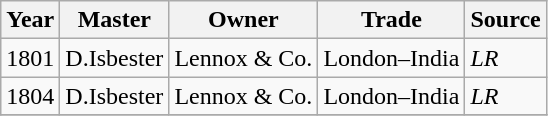<table class=" wikitable">
<tr>
<th>Year</th>
<th>Master</th>
<th>Owner</th>
<th>Trade</th>
<th>Source</th>
</tr>
<tr>
<td>1801</td>
<td>D.Isbester</td>
<td>Lennox & Co.</td>
<td>London–India</td>
<td><em>LR</em></td>
</tr>
<tr>
<td>1804</td>
<td>D.Isbester</td>
<td>Lennox & Co.</td>
<td>London–India</td>
<td><em>LR</em></td>
</tr>
<tr>
</tr>
</table>
